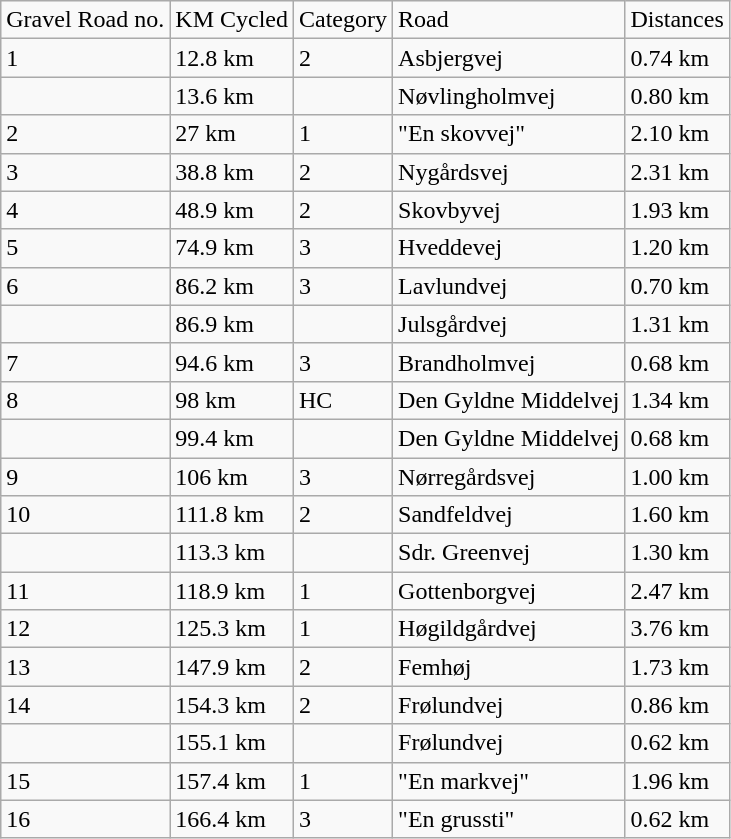<table class="wikitable">
<tr>
<td>Gravel Road no.</td>
<td>KM Cycled</td>
<td>Category</td>
<td>Road</td>
<td>Distances</td>
</tr>
<tr>
<td>1</td>
<td>12.8 km</td>
<td>2</td>
<td>Asbjergvej</td>
<td>0.74 km</td>
</tr>
<tr>
<td></td>
<td>13.6 km</td>
<td></td>
<td>Nøvlingholmvej</td>
<td>0.80 km</td>
</tr>
<tr>
<td>2</td>
<td>27 km</td>
<td>1</td>
<td>"En skovvej"</td>
<td>2.10 km</td>
</tr>
<tr>
<td>3</td>
<td>38.8 km</td>
<td>2</td>
<td>Nygårdsvej</td>
<td>2.31 km</td>
</tr>
<tr>
<td>4</td>
<td>48.9 km</td>
<td>2</td>
<td>Skovbyvej</td>
<td>1.93 km</td>
</tr>
<tr>
<td>5</td>
<td>74.9 km</td>
<td>3</td>
<td>Hveddevej</td>
<td>1.20 km</td>
</tr>
<tr>
<td>6</td>
<td>86.2 km</td>
<td>3</td>
<td>Lavlundvej</td>
<td>0.70 km</td>
</tr>
<tr>
<td></td>
<td>86.9 km</td>
<td></td>
<td>Julsgårdvej</td>
<td>1.31 km</td>
</tr>
<tr>
<td>7</td>
<td>94.6 km</td>
<td>3</td>
<td>Brandholmvej</td>
<td>0.68 km</td>
</tr>
<tr>
<td>8</td>
<td>98 km</td>
<td>HC</td>
<td>Den Gyldne Middelvej</td>
<td>1.34 km</td>
</tr>
<tr>
<td></td>
<td>99.4 km</td>
<td></td>
<td>Den Gyldne Middelvej</td>
<td>0.68 km</td>
</tr>
<tr>
<td>9</td>
<td>106 km</td>
<td>3</td>
<td>Nørregårdsvej</td>
<td>1.00 km</td>
</tr>
<tr>
<td>10</td>
<td>111.8 km</td>
<td>2</td>
<td>Sandfeldvej</td>
<td>1.60 km</td>
</tr>
<tr>
<td></td>
<td>113.3 km</td>
<td></td>
<td>Sdr. Greenvej</td>
<td>1.30 km</td>
</tr>
<tr>
<td>11</td>
<td>118.9 km</td>
<td>1</td>
<td>Gottenborgvej</td>
<td>2.47 km</td>
</tr>
<tr>
<td>12</td>
<td>125.3 km</td>
<td>1</td>
<td>Høgildgårdvej</td>
<td>3.76 km</td>
</tr>
<tr>
<td>13</td>
<td>147.9 km</td>
<td>2</td>
<td>Femhøj</td>
<td>1.73 km</td>
</tr>
<tr>
<td>14</td>
<td>154.3 km</td>
<td>2</td>
<td>Frølundvej</td>
<td>0.86 km</td>
</tr>
<tr>
<td></td>
<td>155.1 km</td>
<td></td>
<td>Frølundvej</td>
<td>0.62 km</td>
</tr>
<tr>
<td>15</td>
<td>157.4 km</td>
<td>1</td>
<td>"En markvej"</td>
<td>1.96 km</td>
</tr>
<tr>
<td>16</td>
<td>166.4 km</td>
<td>3</td>
<td>"En grussti"</td>
<td>0.62 km</td>
</tr>
</table>
